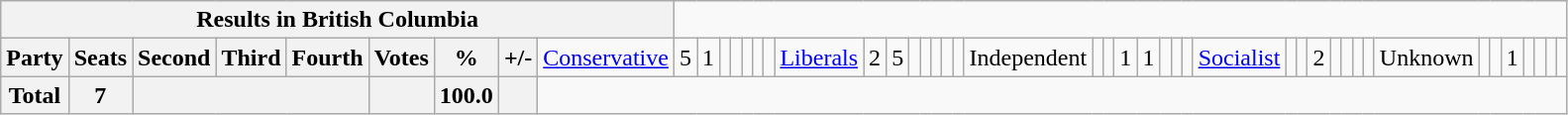<table class="wikitable">
<tr>
<th colspan=10>Results in British Columbia</th>
</tr>
<tr>
<th colspan=2>Party</th>
<th>Seats</th>
<th>Second</th>
<th>Third</th>
<th>Fourth</th>
<th>Votes</th>
<th>%</th>
<th>+/-<br></th>
<td><a href='#'>Conservative</a></td>
<td align="right">5</td>
<td align="right">1</td>
<td align="right"></td>
<td align="right"></td>
<td align="right"></td>
<td align="right"></td>
<td align="right"><br></td>
<td><a href='#'>Liberals</a></td>
<td align="right">2</td>
<td align="right">5</td>
<td align="right"></td>
<td align="right"></td>
<td align="right"></td>
<td align="right"></td>
<td align="right"><br></td>
<td>Independent</td>
<td align="right"></td>
<td align="right"></td>
<td align="right">1</td>
<td align="right">1</td>
<td align="right"></td>
<td align="right"></td>
<td align="right"><br></td>
<td><a href='#'>Socialist</a></td>
<td align="right"></td>
<td align="right"></td>
<td align="right">2</td>
<td align="right"></td>
<td align="right"></td>
<td align="right"></td>
<td align="right"><br></td>
<td>Unknown</td>
<td align="right"></td>
<td align="right"></td>
<td align="right">1</td>
<td align="right"></td>
<td align="right"></td>
<td align="right"></td>
<td align="right"></td>
</tr>
<tr>
<th colspan="2">Total</th>
<th>7</th>
<th colspan="3"></th>
<th></th>
<th>100.0</th>
<th></th>
</tr>
</table>
